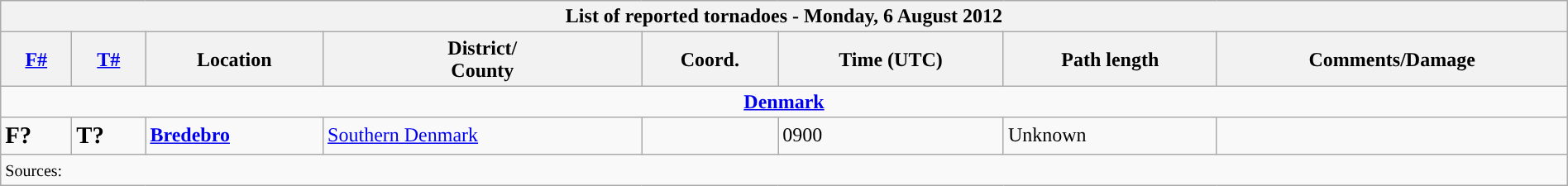<table class="wikitable collapsible" width="100%">
<tr>
<th colspan="8">List of reported tornadoes - Monday, 6 August 2012</th>
</tr>
<tr>
<th><a href='#'>F#</a></th>
<th><a href='#'>T#</a></th>
<th>Location</th>
<th>District/<br>County</th>
<th>Coord.</th>
<th>Time (UTC)</th>
<th>Path length</th>
<th>Comments/Damage</th>
</tr>
<tr>
<td colspan="8" align=center><strong><a href='#'>Denmark</a></strong></td>
</tr>
<tr>
<td><big><strong>F?</strong></big></td>
<td><big><strong>T?</strong></big></td>
<td><strong><a href='#'>Bredebro</a></strong></td>
<td><a href='#'>Southern Denmark</a></td>
<td></td>
<td>0900</td>
<td>Unknown</td>
<td></td>
</tr>
<tr>
<td colspan="8"><small>Sources:  </small></td>
</tr>
</table>
